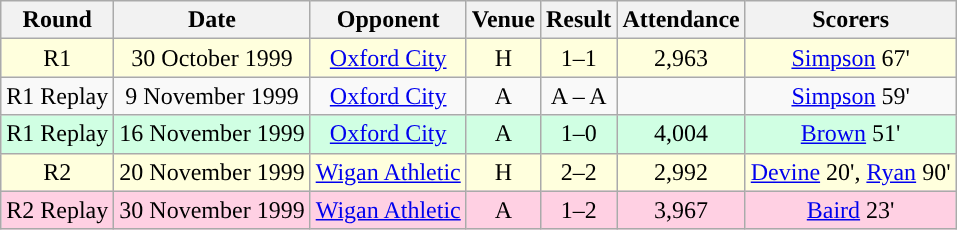<table class= "wikitable " style="font-size:100%; text-align:center">
<tr>
<th>Round</th>
<th>Date</th>
<th>Opponent</th>
<th>Venue</th>
<th>Result</th>
<th>Attendance</th>
<th>Scorers</th>
</tr>
<tr style="background: #ffffdd;">
<td>R1</td>
<td>30 October 1999</td>
<td><a href='#'>Oxford City</a></td>
<td>H</td>
<td>1–1</td>
<td>2,963</td>
<td><a href='#'>Simpson</a> 67'</td>
</tr>
<tr style="background:">
<td>R1 Replay</td>
<td>9 November 1999</td>
<td><a href='#'>Oxford City</a></td>
<td>A</td>
<td>A – A</td>
<td></td>
<td><a href='#'>Simpson</a> 59'</td>
</tr>
<tr style="background: #d0ffe3;">
<td>R1 Replay</td>
<td>16 November 1999</td>
<td><a href='#'>Oxford City</a></td>
<td>A</td>
<td>1–0</td>
<td>4,004</td>
<td><a href='#'>Brown</a> 51'</td>
</tr>
<tr style="background: #ffffdd;">
<td>R2</td>
<td>20 November 1999</td>
<td><a href='#'>Wigan Athletic</a></td>
<td>H</td>
<td>2–2</td>
<td>2,992</td>
<td><a href='#'>Devine</a> 20', <a href='#'>Ryan</a> 90'</td>
</tr>
<tr style="background: #ffd0e3;">
<td>R2 Replay</td>
<td>30 November 1999</td>
<td><a href='#'>Wigan Athletic</a></td>
<td>A</td>
<td>1–2</td>
<td>3,967</td>
<td><a href='#'>Baird</a> 23'</td>
</tr>
</table>
